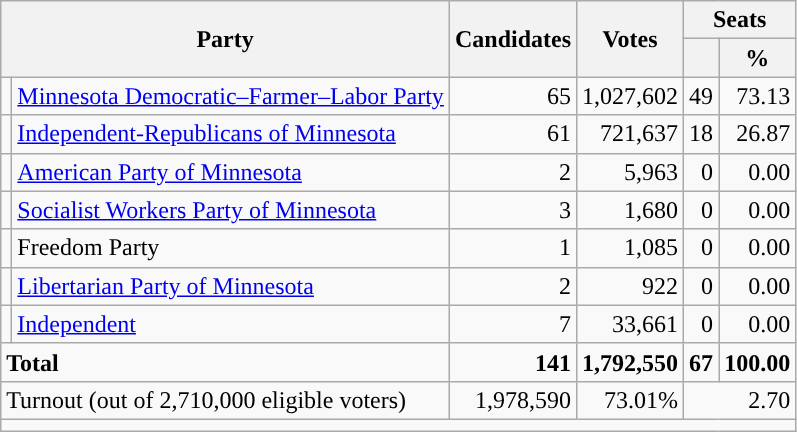<table class="wikitable">
<tr>
<th rowspan="2" colspan="2">Party</th>
<th rowspan="2">Candidates</th>
<th rowspan="2" colspan="1">Votes</th>
<th colspan="2">Seats</th>
</tr>
<tr>
<th></th>
<th>%</th>
</tr>
<tr>
<td style="background-color:"></td>
<td><a href='#'>Minnesota Democratic–Farmer–Labor Party</a></td>
<td align="right">65</td>
<td align="right">1,027,602</td>
<td align="right">49</td>
<td align="right">73.13</td>
</tr>
<tr>
<td style="background-color:"></td>
<td><a href='#'>Independent-Republicans of Minnesota</a></td>
<td align="right">61</td>
<td align="right">721,637</td>
<td align="right">18</td>
<td align="right">26.87</td>
</tr>
<tr>
<td style="background-color:"></td>
<td><a href='#'>American Party of Minnesota</a></td>
<td align="right">2</td>
<td align="right">5,963</td>
<td align="right">0</td>
<td align="right">0.00</td>
</tr>
<tr>
<td style="background-color:"></td>
<td><a href='#'>Socialist Workers Party of Minnesota</a></td>
<td align="right">3</td>
<td align="right">1,680</td>
<td align="right">0</td>
<td align="right">0.00</td>
</tr>
<tr>
<td></td>
<td>Freedom Party</td>
<td align="right">1</td>
<td align="right">1,085</td>
<td align="right">0</td>
<td align="right">0.00</td>
</tr>
<tr>
<td style="background-color:"></td>
<td><a href='#'>Libertarian Party of Minnesota</a></td>
<td align="right">2</td>
<td align="right">922</td>
<td align="right">0</td>
<td align="right">0.00</td>
</tr>
<tr>
<td style="background-color:"></td>
<td><a href='#'>Independent</a></td>
<td align="right">7</td>
<td align="right">33,661</td>
<td align="right">0</td>
<td align="right">0.00</td>
</tr>
<tr>
<td colspan="2" align="left"><strong>Total</strong></td>
<td align="right"><strong>141</strong></td>
<td align="right"><strong>1,792,550</strong></td>
<td align="right"><strong>67</strong></td>
<td align="right"><strong>100.00</strong></td>
</tr>
<tr>
<td colspan="2" align="left">Turnout (out of 2,710,000 eligible voters)</td>
<td colspan="1" align="right">1,978,590</td>
<td colspan="1" align="right">73.01%</td>
<td colspan="2" align="right">2.70 </td>
</tr>
<tr>
<td colspan="6"></td>
</tr>
</table>
